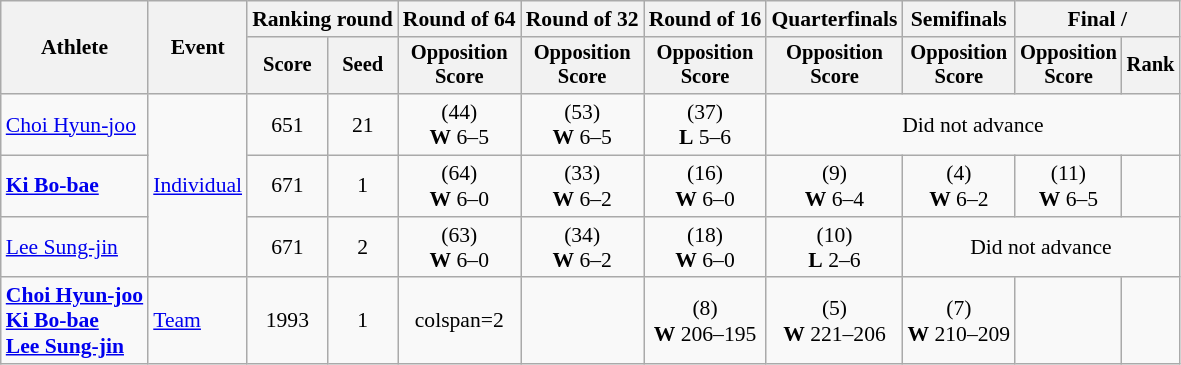<table class="wikitable" style="font-size:90%">
<tr>
<th rowspan=2>Athlete</th>
<th rowspan=2>Event</th>
<th colspan="2">Ranking round</th>
<th>Round of 64</th>
<th>Round of 32</th>
<th>Round of 16</th>
<th>Quarterfinals</th>
<th>Semifinals</th>
<th colspan="2">Final / </th>
</tr>
<tr style="font-size:95%">
<th>Score</th>
<th>Seed</th>
<th>Opposition<br>Score</th>
<th>Opposition<br>Score</th>
<th>Opposition<br>Score</th>
<th>Opposition<br>Score</th>
<th>Opposition<br>Score</th>
<th>Opposition<br>Score</th>
<th>Rank</th>
</tr>
<tr align=center>
<td align=left><a href='#'>Choi Hyun-joo</a></td>
<td align=left rowspan=3><a href='#'>Individual</a></td>
<td>651</td>
<td>21</td>
<td> (44)<br><strong>W</strong> 6–5</td>
<td> (53)<br><strong>W</strong> 6–5</td>
<td> (37)<br><strong>L</strong> 5–6</td>
<td colspan=4>Did not advance</td>
</tr>
<tr align=center>
<td align=left><strong><a href='#'>Ki Bo-bae</a></strong></td>
<td>671</td>
<td>1</td>
<td> (64)<br><strong>W</strong> 6–0</td>
<td> (33)<br><strong>W</strong> 6–2</td>
<td> (16)<br><strong>W</strong> 6–0</td>
<td> (9)<br><strong>W</strong> 6–4</td>
<td> (4)<br><strong>W</strong> 6–2</td>
<td> (11)<br><strong>W</strong> 6–5</td>
<td></td>
</tr>
<tr align=center>
<td align=left><a href='#'>Lee Sung-jin</a></td>
<td>671</td>
<td>2</td>
<td> (63)<br><strong>W</strong> 6–0</td>
<td> (34)<br><strong>W</strong> 6–2</td>
<td> (18)<br><strong>W</strong> 6–0</td>
<td> (10)<br><strong>L</strong> 2–6</td>
<td colspan=3>Did not advance</td>
</tr>
<tr align=center>
<td align=left><strong><a href='#'>Choi Hyun-joo</a><br><a href='#'>Ki Bo-bae</a><br><a href='#'>Lee Sung-jin</a></strong></td>
<td align=left><a href='#'>Team</a></td>
<td>1993</td>
<td>1</td>
<td>colspan=2 </td>
<td></td>
<td> (8)<br><strong>W</strong> 206–195</td>
<td> (5)<br><strong>W</strong> 221–206</td>
<td> (7)<br><strong>W</strong> 210–209</td>
<td></td>
</tr>
</table>
